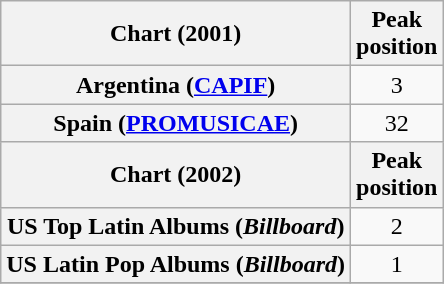<table class="wikitable sortable plainrowheaders">
<tr>
<th style="text-align:center;">Chart (2001)</th>
<th style="text-align:center;">Peak<br>position</th>
</tr>
<tr>
<th scope="row">Argentina (<a href='#'>CAPIF</a>)</th>
<td style="text-align:center;">3</td>
</tr>
<tr>
<th scope="row">Spain (<a href='#'>PROMUSICAE</a>)</th>
<td style="text-align:center;">32</td>
</tr>
<tr>
<th style="text-align:center;">Chart (2002)</th>
<th style="text-align:center;">Peak<br>position</th>
</tr>
<tr>
<th scope="row" align="left">US Top Latin Albums (<em>Billboard</em>)</th>
<td style="text-align:center;">2</td>
</tr>
<tr>
<th scope="row" align="left">US Latin Pop Albums (<em>Billboard</em>)</th>
<td style="text-align:center;">1</td>
</tr>
<tr>
</tr>
</table>
